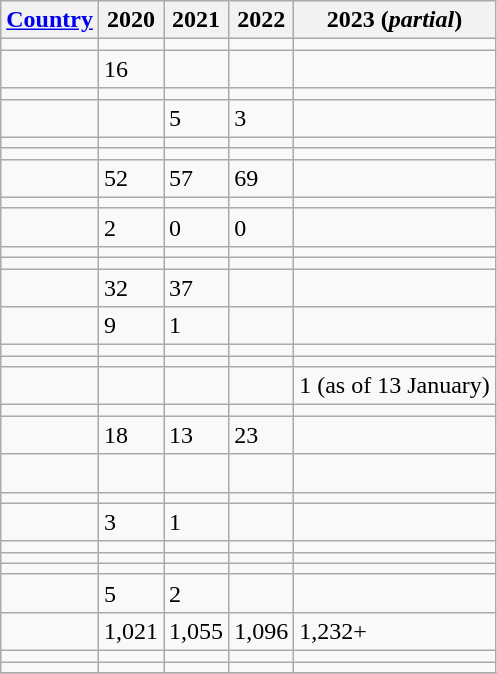<table class="wikitable sortable sticky-table-row1 sticky-table-col1 mw-datatable" border="1">
<tr>
<th><a href='#'>Country</a></th>
<th>2020</th>
<th>2021</th>
<th>2022</th>
<th>2023 (<em>partial</em>)</th>
</tr>
<tr>
<td></td>
<td></td>
<td></td>
<td></td>
<td></td>
</tr>
<tr>
<td></td>
<td>16</td>
<td></td>
<td></td>
<td></td>
</tr>
<tr>
<td></td>
<td></td>
<td></td>
<td></td>
<td></td>
</tr>
<tr>
<td></td>
<td></td>
<td>5</td>
<td>3</td>
<td></td>
</tr>
<tr>
<td></td>
<td></td>
<td></td>
<td></td>
<td></td>
</tr>
<tr>
<td></td>
<td></td>
<td></td>
<td></td>
<td></td>
</tr>
<tr>
<td></td>
<td>52</td>
<td>57</td>
<td>69</td>
</tr>
<tr>
<td></td>
<td></td>
<td></td>
<td></td>
<td></td>
</tr>
<tr>
<td></td>
<td>2</td>
<td>0</td>
<td>0</td>
<td></td>
</tr>
<tr>
<td></td>
<td></td>
<td></td>
<td></td>
<td></td>
</tr>
<tr>
<td></td>
<td></td>
<td></td>
<td></td>
<td></td>
</tr>
<tr>
<td></td>
<td>32</td>
<td>37</td>
<td></td>
<td></td>
</tr>
<tr>
<td></td>
<td>9</td>
<td>1</td>
<td></td>
<td></td>
</tr>
<tr>
<td></td>
<td></td>
<td></td>
<td></td>
<td></td>
</tr>
<tr>
<td></td>
<td></td>
<td></td>
<td></td>
<td></td>
</tr>
<tr>
<td></td>
<td></td>
<td></td>
<td></td>
<td>1 (as of 13 January)</td>
</tr>
<tr>
<td></td>
<td></td>
<td></td>
<td></td>
<td></td>
</tr>
<tr>
<td></td>
<td>18</td>
<td>13</td>
<td>23</td>
</tr>
<tr>
<td><br></td>
<td></td>
<td></td>
<td></td>
<td></td>
</tr>
<tr>
<td></td>
<td></td>
<td></td>
<td></td>
<td></td>
</tr>
<tr>
<td></td>
<td>3</td>
<td>1</td>
<td></td>
<td></td>
</tr>
<tr>
<td></td>
<td></td>
<td></td>
<td></td>
<td></td>
</tr>
<tr>
<td></td>
<td></td>
<td></td>
<td></td>
<td></td>
</tr>
<tr>
<td></td>
<td></td>
<td></td>
<td></td>
<td></td>
</tr>
<tr>
<td></td>
<td>5</td>
<td>2</td>
<td></td>
<td></td>
</tr>
<tr>
<td></td>
<td>1,021</td>
<td>1,055</td>
<td>1,096</td>
<td>1,232+ </td>
</tr>
<tr>
<td></td>
<td></td>
<td></td>
<td></td>
<td></td>
</tr>
<tr>
<td></td>
<td></td>
<td></td>
<td></td>
<td></td>
</tr>
<tr>
</tr>
</table>
